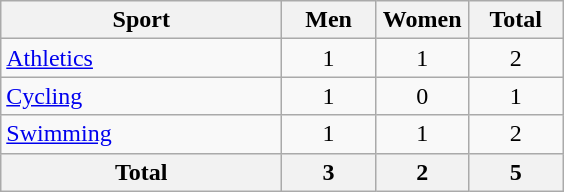<table class="wikitable sortable" style="text-align:center;">
<tr>
<th width=180>Sport</th>
<th width=55>Men</th>
<th width=55>Women</th>
<th width=55>Total</th>
</tr>
<tr>
<td align=left><a href='#'>Athletics</a></td>
<td>1</td>
<td>1</td>
<td>2</td>
</tr>
<tr>
<td align=left><a href='#'>Cycling</a></td>
<td>1</td>
<td>0</td>
<td>1</td>
</tr>
<tr>
<td align=left><a href='#'>Swimming</a></td>
<td>1</td>
<td>1</td>
<td>2</td>
</tr>
<tr>
<th>Total</th>
<th>3</th>
<th>2</th>
<th>5</th>
</tr>
</table>
